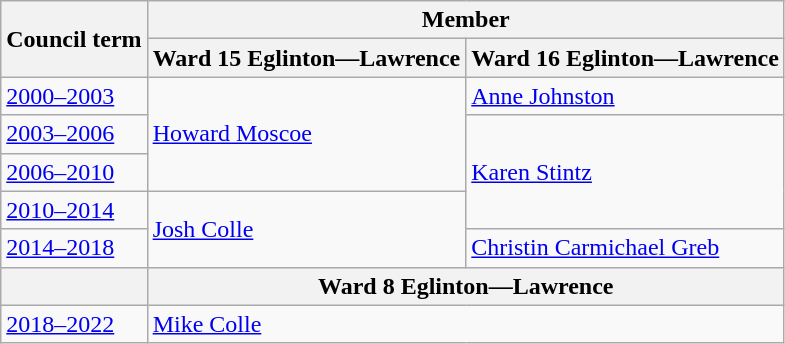<table class="wikitable">
<tr>
<th rowspan="2">Council term</th>
<th colspan="2">Member</th>
</tr>
<tr>
<th>Ward 15 Eglinton—Lawrence</th>
<th>Ward 16 Eglinton—Lawrence</th>
</tr>
<tr>
<td><a href='#'>2000–2003</a></td>
<td rowspan="3"><a href='#'>Howard Moscoe</a></td>
<td><a href='#'>Anne Johnston</a></td>
</tr>
<tr>
<td><a href='#'>2003–2006</a></td>
<td rowspan="3"><a href='#'>Karen Stintz</a></td>
</tr>
<tr>
<td><a href='#'>2006–2010</a></td>
</tr>
<tr>
<td><a href='#'>2010–2014</a></td>
<td rowspan="2"><a href='#'>Josh Colle</a></td>
</tr>
<tr>
<td><a href='#'>2014–2018</a></td>
<td><a href='#'>Christin Carmichael Greb</a></td>
</tr>
<tr>
<th></th>
<th colspan="2">Ward 8 Eglinton—Lawrence</th>
</tr>
<tr>
<td><a href='#'>2018–2022</a></td>
<td colspan="2"><a href='#'>Mike Colle</a></td>
</tr>
</table>
